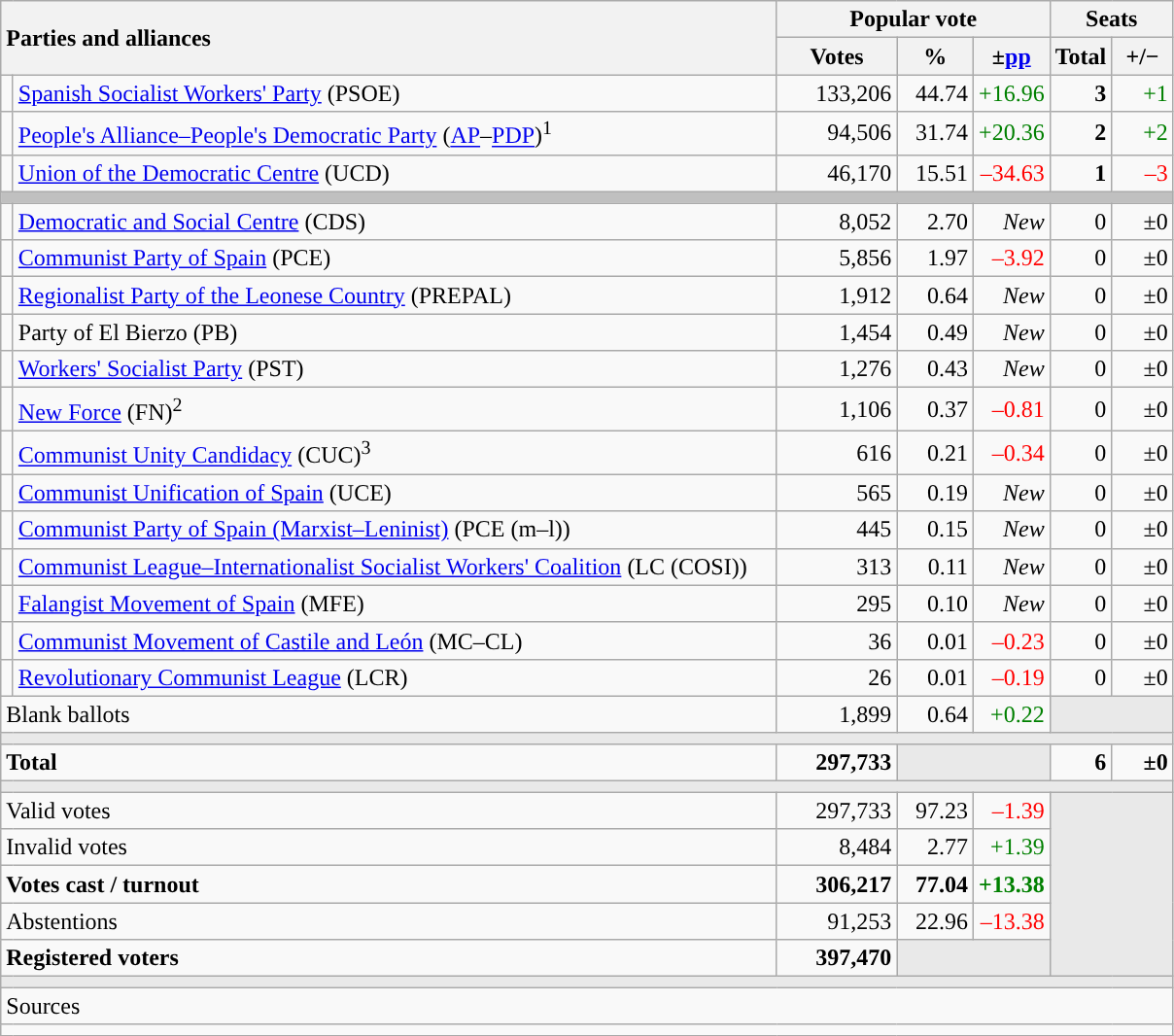<table class="wikitable" style="text-align:right;">
<tr>
<th style="text-align:left;" rowspan="2" colspan="2" width="525">Parties and alliances</th>
<th colspan="3">Popular vote</th>
<th colspan="2">Seats</th>
</tr>
<tr>
<th width="75">Votes</th>
<th width="45">%</th>
<th width="45">±<a href='#'>pp</a></th>
<th width="35">Total</th>
<th width="35">+/−</th>
</tr>
<tr>
<td width="1" style="color:inherit;background:"></td>
<td align="left"><a href='#'>Spanish Socialist Workers' Party</a> (PSOE)</td>
<td>133,206</td>
<td>44.74</td>
<td style="color:green;">+16.96</td>
<td><strong>3</strong></td>
<td style="color:green;">+1</td>
</tr>
<tr>
<td style="color:inherit;background:"></td>
<td align="left"><a href='#'>People's Alliance–People's Democratic Party</a> (<a href='#'>AP</a>–<a href='#'>PDP</a>)<sup>1</sup></td>
<td>94,506</td>
<td>31.74</td>
<td style="color:green;">+20.36</td>
<td><strong>2</strong></td>
<td style="color:green;">+2</td>
</tr>
<tr>
<td style="color:inherit;background:"></td>
<td align="left"><a href='#'>Union of the Democratic Centre</a> (UCD)</td>
<td>46,170</td>
<td>15.51</td>
<td style="color:red;">–34.63</td>
<td><strong>1</strong></td>
<td style="color:red;">–3</td>
</tr>
<tr>
<td colspan="7" bgcolor="#C0C0C0"></td>
</tr>
<tr>
<td style="color:inherit;background:"></td>
<td align="left"><a href='#'>Democratic and Social Centre</a> (CDS)</td>
<td>8,052</td>
<td>2.70</td>
<td><em>New</em></td>
<td>0</td>
<td>±0</td>
</tr>
<tr>
<td style="color:inherit;background:"></td>
<td align="left"><a href='#'>Communist Party of Spain</a> (PCE)</td>
<td>5,856</td>
<td>1.97</td>
<td style="color:red;">–3.92</td>
<td>0</td>
<td>±0</td>
</tr>
<tr>
<td style="color:inherit;background:"></td>
<td align="left"><a href='#'>Regionalist Party of the Leonese Country</a> (PREPAL)</td>
<td>1,912</td>
<td>0.64</td>
<td><em>New</em></td>
<td>0</td>
<td>±0</td>
</tr>
<tr>
<td style="color:inherit;background:"></td>
<td align="left">Party of El Bierzo (PB)</td>
<td>1,454</td>
<td>0.49</td>
<td><em>New</em></td>
<td>0</td>
<td>±0</td>
</tr>
<tr>
<td style="color:inherit;background:"></td>
<td align="left"><a href='#'>Workers' Socialist Party</a> (PST)</td>
<td>1,276</td>
<td>0.43</td>
<td><em>New</em></td>
<td>0</td>
<td>±0</td>
</tr>
<tr>
<td style="color:inherit;background:"></td>
<td align="left"><a href='#'>New Force</a> (FN)<sup>2</sup></td>
<td>1,106</td>
<td>0.37</td>
<td style="color:red;">–0.81</td>
<td>0</td>
<td>±0</td>
</tr>
<tr>
<td style="color:inherit;background:"></td>
<td align="left"><a href='#'>Communist Unity Candidacy</a> (CUC)<sup>3</sup></td>
<td>616</td>
<td>0.21</td>
<td style="color:red;">–0.34</td>
<td>0</td>
<td>±0</td>
</tr>
<tr>
<td style="color:inherit;background:"></td>
<td align="left"><a href='#'>Communist Unification of Spain</a> (UCE)</td>
<td>565</td>
<td>0.19</td>
<td><em>New</em></td>
<td>0</td>
<td>±0</td>
</tr>
<tr>
<td style="color:inherit;background:"></td>
<td align="left"><a href='#'>Communist Party of Spain (Marxist–Leninist)</a> (PCE (m–l))</td>
<td>445</td>
<td>0.15</td>
<td><em>New</em></td>
<td>0</td>
<td>±0</td>
</tr>
<tr>
<td style="color:inherit;background:"></td>
<td align="left"><a href='#'>Communist League–Internationalist Socialist Workers' Coalition</a> (LC (COSI))</td>
<td>313</td>
<td>0.11</td>
<td><em>New</em></td>
<td>0</td>
<td>±0</td>
</tr>
<tr>
<td style="color:inherit;background:"></td>
<td align="left"><a href='#'>Falangist Movement of Spain</a> (MFE)</td>
<td>295</td>
<td>0.10</td>
<td><em>New</em></td>
<td>0</td>
<td>±0</td>
</tr>
<tr>
<td style="color:inherit;background:"></td>
<td align="left"><a href='#'>Communist Movement of Castile and León</a> (MC–CL)</td>
<td>36</td>
<td>0.01</td>
<td style="color:red;">–0.23</td>
<td>0</td>
<td>±0</td>
</tr>
<tr>
<td style="color:inherit;background:"></td>
<td align="left"><a href='#'>Revolutionary Communist League</a> (LCR)</td>
<td>26</td>
<td>0.01</td>
<td style="color:red;">–0.19</td>
<td>0</td>
<td>±0</td>
</tr>
<tr>
<td align="left" colspan="2">Blank ballots</td>
<td>1,899</td>
<td>0.64</td>
<td style="color:green;">+0.22</td>
<td bgcolor="#E9E9E9" colspan="2"></td>
</tr>
<tr>
<td colspan="7" bgcolor="#E9E9E9"></td>
</tr>
<tr style="font-weight:bold;">
<td align="left" colspan="2">Total</td>
<td>297,733</td>
<td bgcolor="#E9E9E9" colspan="2"></td>
<td>6</td>
<td>±0</td>
</tr>
<tr>
<td colspan="7" bgcolor="#E9E9E9"></td>
</tr>
<tr>
<td align="left" colspan="2">Valid votes</td>
<td>297,733</td>
<td>97.23</td>
<td style="color:red;">–1.39</td>
<td bgcolor="#E9E9E9" colspan="2" rowspan="5"></td>
</tr>
<tr>
<td align="left" colspan="2">Invalid votes</td>
<td>8,484</td>
<td>2.77</td>
<td style="color:green;">+1.39</td>
</tr>
<tr style="font-weight:bold;">
<td align="left" colspan="2">Votes cast / turnout</td>
<td>306,217</td>
<td>77.04</td>
<td style="color:green;">+13.38</td>
</tr>
<tr>
<td align="left" colspan="2">Abstentions</td>
<td>91,253</td>
<td>22.96</td>
<td style="color:red;">–13.38</td>
</tr>
<tr style="font-weight:bold;">
<td align="left" colspan="2">Registered voters</td>
<td>397,470</td>
<td bgcolor="#E9E9E9" colspan="2"></td>
</tr>
<tr>
<td colspan="7" bgcolor="#E9E9E9"></td>
</tr>
<tr>
<td align="left" colspan="7">Sources</td>
</tr>
<tr>
<td colspan="7" style="text-align:left; max-width:790px;"></td>
</tr>
</table>
